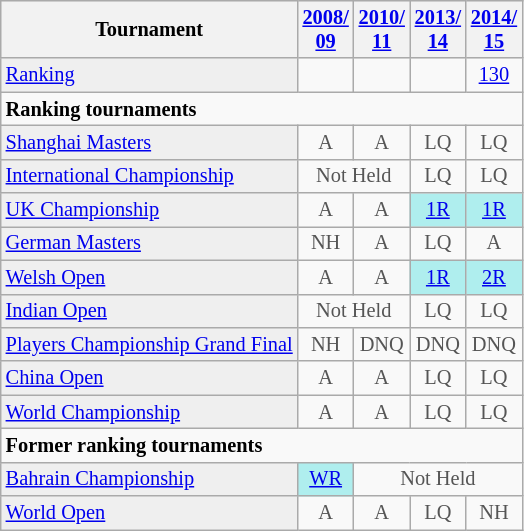<table class="wikitable" style="font-size:85%;">
<tr bgcolor="#efefef">
<th>Tournament</th>
<th><a href='#'>2008/<br>09</a></th>
<th><a href='#'>2010/<br>11</a></th>
<th><a href='#'>2013/<br>14</a></th>
<th><a href='#'>2014/<br>15</a></th>
</tr>
<tr>
<td style="background:#EFEFEF;"><a href='#'>Ranking</a></td>
<td align="center"></td>
<td align="center"></td>
<td align="center"></td>
<td align="center"><a href='#'>130</a></td>
</tr>
<tr>
<td colspan="20"><strong>Ranking tournaments</strong><br></td>
</tr>
<tr>
<td style="background:#EFEFEF;"><a href='#'>Shanghai Masters</a></td>
<td align="center" style="color:#555555;">A</td>
<td align="center" style="color:#555555;">A</td>
<td align="center" style="color:#555555;">LQ</td>
<td align="center" style="color:#555555;">LQ</td>
</tr>
<tr>
<td style="background:#EFEFEF;"><a href='#'>International Championship</a></td>
<td align="center" colspan="2" style="color:#555555;">Not Held</td>
<td align="center" style="color:#555555;">LQ</td>
<td align="center" style="color:#555555;">LQ</td>
</tr>
<tr>
<td style="background:#EFEFEF;"><a href='#'>UK Championship</a></td>
<td align="center" style="color:#555555;">A</td>
<td align="center" style="color:#555555;">A</td>
<td align="center" style="background:#afeeee;"><a href='#'>1R</a></td>
<td align="center" style="background:#afeeee;"><a href='#'>1R</a></td>
</tr>
<tr>
<td style="background:#EFEFEF;"><a href='#'>German Masters</a></td>
<td align="center" style="color:#555555;">NH</td>
<td align="center" style="color:#555555;">A</td>
<td align="center" style="color:#555555;">LQ</td>
<td align="center" style="color:#555555;">A</td>
</tr>
<tr>
<td style="background:#EFEFEF;"><a href='#'>Welsh Open</a></td>
<td align="center" style="color:#555555;">A</td>
<td align="center" style="color:#555555;">A</td>
<td align="center" style="background:#afeeee;"><a href='#'>1R</a></td>
<td align="center" style="background:#afeeee;"><a href='#'>2R</a></td>
</tr>
<tr>
<td style="background:#EFEFEF;"><a href='#'>Indian Open</a></td>
<td align="center" colspan="2" style="color:#555555;">Not Held</td>
<td align="center" style="color:#555555;">LQ</td>
<td align="center" style="color:#555555;">LQ</td>
</tr>
<tr>
<td style="background:#EFEFEF;"><a href='#'>Players Championship Grand Final</a></td>
<td align="center" style="color:#555555;">NH</td>
<td align="center" style="color:#555555;">DNQ</td>
<td align="center" style="color:#555555;">DNQ</td>
<td align="center" style="color:#555555;">DNQ</td>
</tr>
<tr>
<td style="background:#EFEFEF;"><a href='#'>China Open</a></td>
<td align="center" style="color:#555555;">A</td>
<td align="center" style="color:#555555;">A</td>
<td align="center" style="color:#555555;">LQ</td>
<td align="center" style="color:#555555;">LQ</td>
</tr>
<tr>
<td style="background:#EFEFEF;"><a href='#'>World Championship</a></td>
<td align="center" style="color:#555555;">A</td>
<td align="center" style="color:#555555;">A</td>
<td align="center" style="color:#555555;">LQ</td>
<td align="center" style="color:#555555;">LQ<br></td>
</tr>
<tr>
<td colspan="20"><strong>Former ranking tournaments</strong></td>
</tr>
<tr>
<td style="background:#EFEFEF;"><a href='#'>Bahrain Championship</a></td>
<td align="center" style="background:#afeeee;"><a href='#'>WR</a></td>
<td align="center" colspan="20" style="color:#555555;">Not Held</td>
</tr>
<tr>
<td style="background:#EFEFEF;"><a href='#'>World Open</a></td>
<td align="center" style="color:#555555;">A</td>
<td align="center" style="color:#555555;">A</td>
<td align="center" style="color:#555555;">LQ</td>
<td align="center" style="color:#555555;">NH</td>
</tr>
</table>
